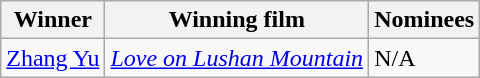<table class="wikitable">
<tr>
<th>Winner</th>
<th>Winning film</th>
<th>Nominees</th>
</tr>
<tr>
<td><a href='#'>Zhang Yu</a></td>
<td><em><a href='#'>Love on Lushan Mountain</a></em></td>
<td>N/A</td>
</tr>
</table>
